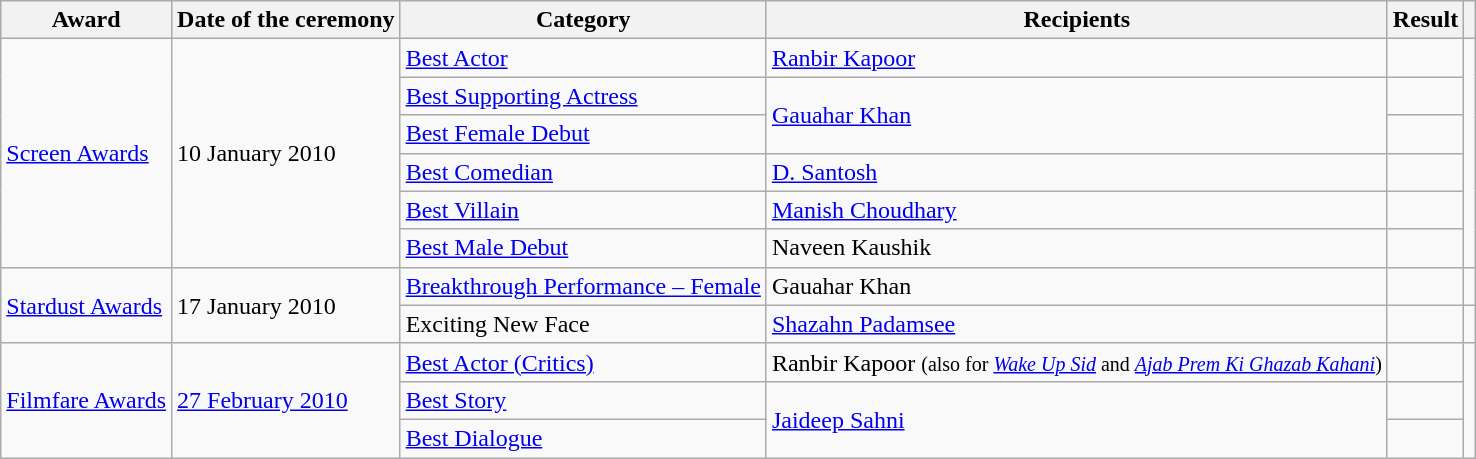<table class="wikitable plainrowheaders sortable">
<tr>
<th scope="col">Award</th>
<th scope="col">Date of the ceremony</th>
<th scope="col">Category</th>
<th scope="col">Recipients</th>
<th scope="col">Result</th>
<th class="unsortable" scope="col"></th>
</tr>
<tr>
<td rowspan="6"><a href='#'>Screen Awards</a></td>
<td rowspan="6">10 January 2010</td>
<td><a href='#'>Best Actor</a></td>
<td><a href='#'>Ranbir Kapoor</a></td>
<td></td>
<td rowspan="6"></td>
</tr>
<tr>
<td><a href='#'>Best Supporting Actress</a></td>
<td rowspan="2"><a href='#'>Gauahar Khan</a></td>
<td></td>
</tr>
<tr>
<td><a href='#'>Best Female Debut</a></td>
<td></td>
</tr>
<tr>
<td><a href='#'>Best Comedian</a></td>
<td><a href='#'>D. Santosh</a></td>
<td></td>
</tr>
<tr>
<td><a href='#'>Best Villain</a></td>
<td><a href='#'>Manish Choudhary</a></td>
<td></td>
</tr>
<tr>
<td><a href='#'>Best Male Debut</a></td>
<td>Naveen Kaushik</td>
<td></td>
</tr>
<tr>
<td rowspan="2" scope="row"><a href='#'>Stardust Awards</a></td>
<td rowspan="2">17 January 2010</td>
<td><a href='#'>Breakthrough Performance – Female</a></td>
<td>Gauahar Khan</td>
<td></td>
<td></td>
</tr>
<tr>
<td>Exciting New Face</td>
<td><a href='#'>Shazahn Padamsee</a></td>
<td></td>
<td></td>
</tr>
<tr>
<td rowspan="3"><a href='#'>Filmfare Awards</a></td>
<td rowspan="3"><a href='#'>27 February 2010</a></td>
<td><a href='#'>Best Actor (Critics)</a></td>
<td>Ranbir Kapoor <small>(also for <em><a href='#'>Wake Up Sid</a></em> and <em><a href='#'>Ajab Prem Ki Ghazab Kahani</a></em>)</small></td>
<td></td>
<td rowspan="3"></td>
</tr>
<tr>
<td><a href='#'>Best Story</a></td>
<td rowspan="2"><a href='#'>Jaideep Sahni</a></td>
<td></td>
</tr>
<tr>
<td><a href='#'>Best Dialogue</a></td>
<td></td>
</tr>
</table>
